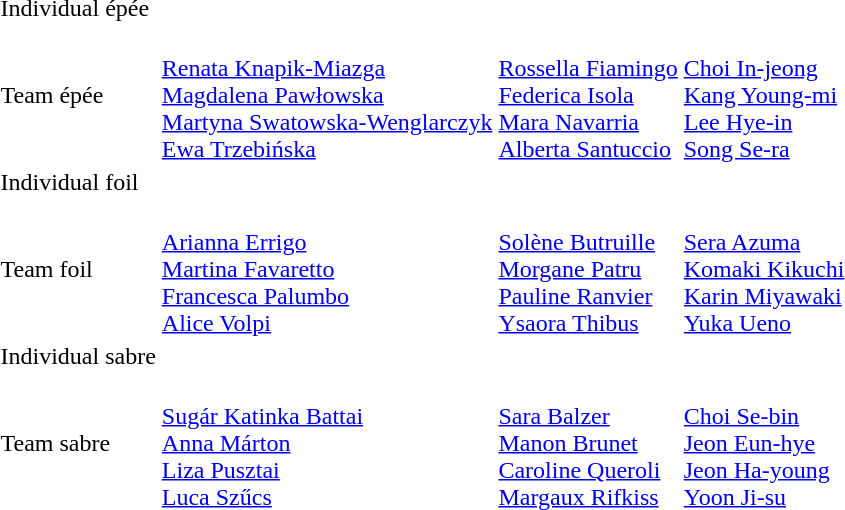<table>
<tr>
<td rowspan=2>Individual épée<br></td>
<td rowspan=2></td>
<td rowspan=2></td>
<td></td>
</tr>
<tr>
<td></td>
</tr>
<tr>
<td>Team épée<br></td>
<td><br><a href='#'>Renata Knapik-Miazga</a><br><a href='#'>Magdalena Pawłowska</a><br><a href='#'>Martyna Swatowska-Wenglarczyk</a><br><a href='#'>Ewa Trzebińska</a></td>
<td><br><a href='#'>Rossella Fiamingo</a><br><a href='#'>Federica Isola</a><br><a href='#'>Mara Navarria</a><br><a href='#'>Alberta Santuccio</a></td>
<td><br><a href='#'>Choi In-jeong</a><br><a href='#'>Kang Young-mi</a><br><a href='#'>Lee Hye-in</a><br><a href='#'>Song Se-ra</a></td>
</tr>
<tr>
<td rowspan=2>Individual foil<br></td>
<td rowspan=2></td>
<td rowspan=2></td>
<td></td>
</tr>
<tr>
<td></td>
</tr>
<tr>
<td>Team foil<br></td>
<td><br><a href='#'>Arianna Errigo</a><br><a href='#'>Martina Favaretto</a><br><a href='#'>Francesca Palumbo</a><br><a href='#'>Alice Volpi</a></td>
<td><br><a href='#'>Solène Butruille</a><br><a href='#'>Morgane Patru</a><br><a href='#'>Pauline Ranvier</a><br><a href='#'>Ysaora Thibus</a></td>
<td><br><a href='#'>Sera Azuma</a><br><a href='#'>Komaki Kikuchi</a><br><a href='#'>Karin Miyawaki</a><br><a href='#'>Yuka Ueno</a></td>
</tr>
<tr>
<td rowspan=2>Individual sabre<br></td>
<td rowspan=2></td>
<td rowspan=2></td>
<td></td>
</tr>
<tr>
<td></td>
</tr>
<tr>
<td>Team sabre<br></td>
<td><br><a href='#'>Sugár Katinka Battai</a><br><a href='#'>Anna Márton</a><br><a href='#'>Liza Pusztai</a><br><a href='#'>Luca Szűcs</a></td>
<td><br><a href='#'>Sara Balzer</a><br><a href='#'>Manon Brunet</a><br><a href='#'>Caroline Queroli</a><br><a href='#'>Margaux Rifkiss</a></td>
<td><br><a href='#'>Choi Se-bin</a><br><a href='#'>Jeon Eun-hye</a><br><a href='#'>Jeon Ha-young</a><br><a href='#'>Yoon Ji-su</a></td>
</tr>
</table>
